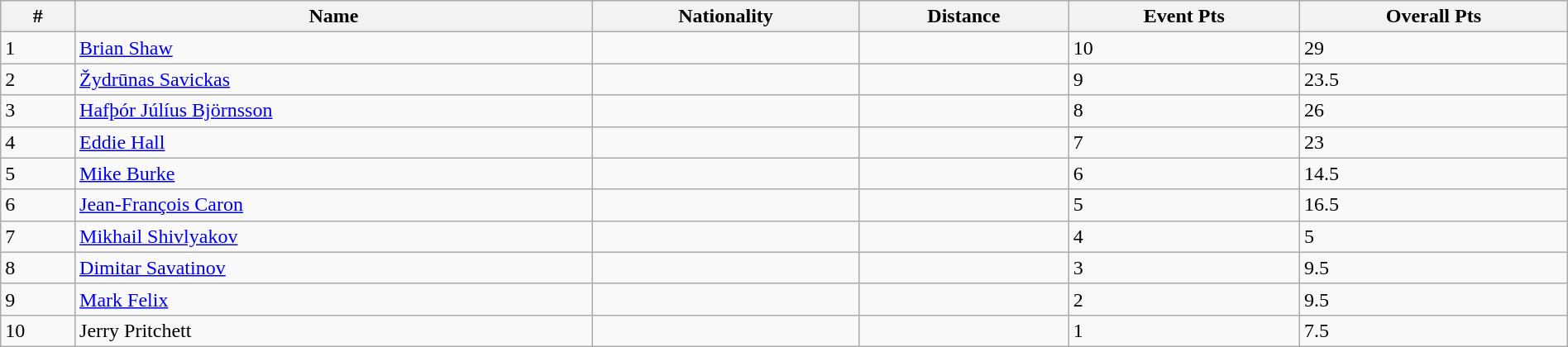<table class="wikitable sortable" style="display: inline-table; width: 100%;">
<tr>
<th>#</th>
<th>Name</th>
<th>Nationality</th>
<th>Distance</th>
<th>Event Pts</th>
<th>Overall Pts</th>
</tr>
<tr>
<td>1</td>
<td><a href='#'>Brian Shaw</a></td>
<td></td>
<td></td>
<td>10</td>
<td>29</td>
</tr>
<tr>
<td>2</td>
<td><a href='#'>Žydrūnas Savickas</a></td>
<td></td>
<td></td>
<td>9</td>
<td>23.5</td>
</tr>
<tr>
<td>3</td>
<td><a href='#'>Hafþór Júlíus Björnsson</a></td>
<td></td>
<td></td>
<td>8</td>
<td>26</td>
</tr>
<tr>
<td>4</td>
<td><a href='#'>Eddie Hall</a></td>
<td></td>
<td></td>
<td>7</td>
<td>23</td>
</tr>
<tr>
<td>5</td>
<td><a href='#'>Mike Burke</a></td>
<td></td>
<td></td>
<td>6</td>
<td>14.5</td>
</tr>
<tr>
<td>6</td>
<td><a href='#'>Jean-François Caron</a></td>
<td></td>
<td></td>
<td>5</td>
<td>16.5</td>
</tr>
<tr>
<td>7</td>
<td><a href='#'>Mikhail Shivlyakov</a></td>
<td></td>
<td></td>
<td>4</td>
<td>5</td>
</tr>
<tr>
<td>8</td>
<td><a href='#'>Dimitar Savatinov</a></td>
<td></td>
<td></td>
<td>3</td>
<td>9.5</td>
</tr>
<tr>
<td>9</td>
<td><a href='#'>Mark Felix</a></td>
<td></td>
<td></td>
<td>2</td>
<td>9.5</td>
</tr>
<tr>
<td>10</td>
<td>Jerry Pritchett</td>
<td></td>
<td></td>
<td>1</td>
<td>7.5</td>
</tr>
</table>
